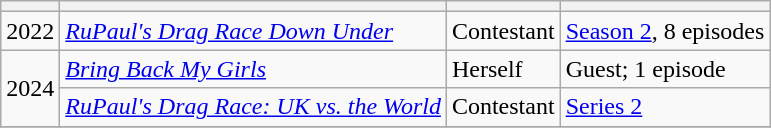<table class="wikitable sortable">
<tr>
<th></th>
<th></th>
<th></th>
<th></th>
</tr>
<tr>
<td>2022</td>
<td><em><a href='#'>RuPaul's Drag Race Down Under</a></em></td>
<td>Contestant</td>
<td><a href='#'>Season 2</a>, 8 episodes</td>
</tr>
<tr>
<td rowspan="2">2024</td>
<td><em><a href='#'>Bring Back My Girls</a></em></td>
<td>Herself</td>
<td>Guest; 1 episode</td>
</tr>
<tr>
<td><em><a href='#'>RuPaul's Drag Race: UK vs. the World</a></em></td>
<td>Contestant</td>
<td><a href='#'>Series 2</a></td>
</tr>
<tr>
</tr>
</table>
